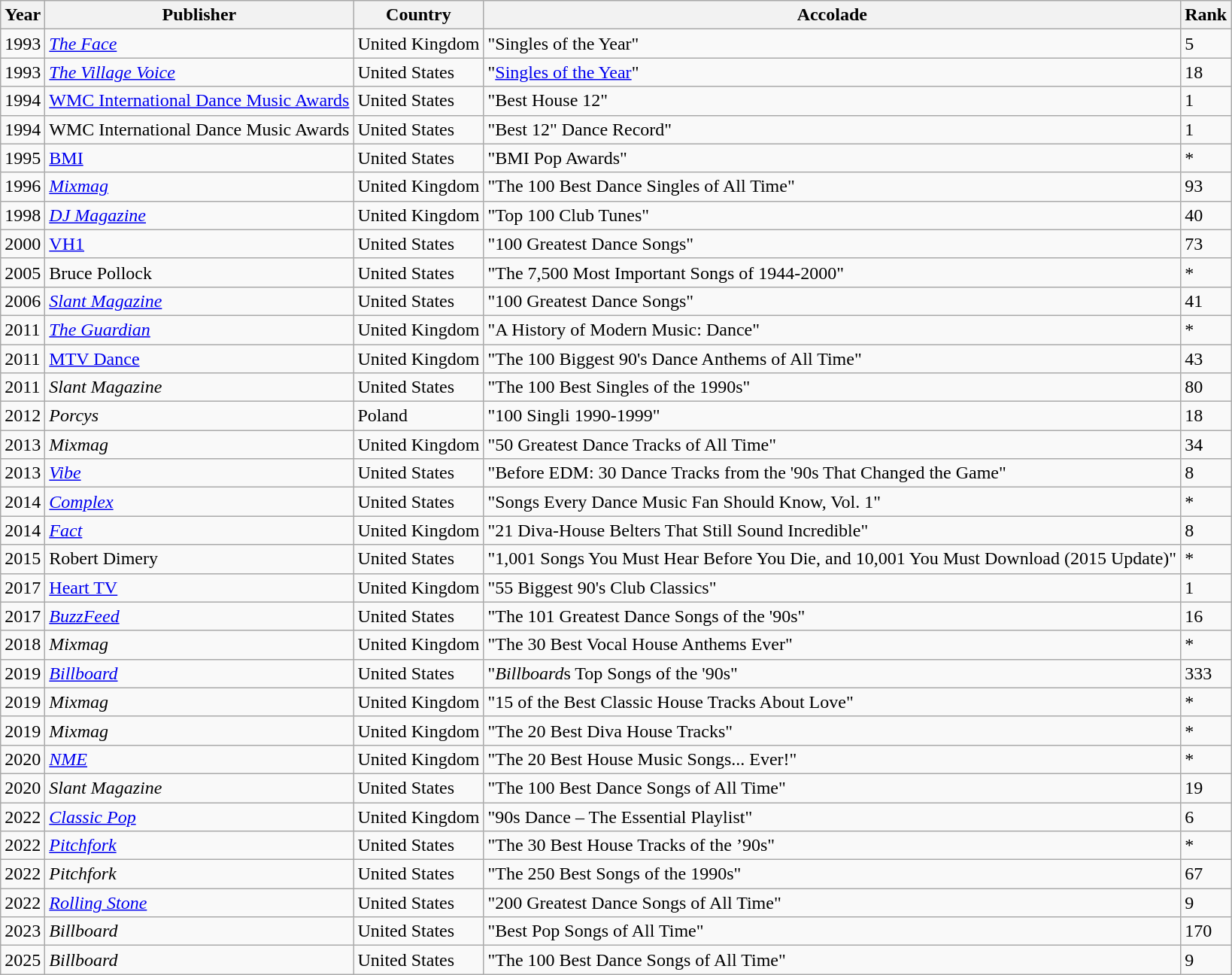<table class="wikitable sortable">
<tr>
<th>Year</th>
<th>Publisher</th>
<th>Country</th>
<th>Accolade</th>
<th>Rank</th>
</tr>
<tr>
<td>1993</td>
<td><em><a href='#'>The Face</a></em></td>
<td>United Kingdom</td>
<td>"Singles of the Year" </td>
<td>5</td>
</tr>
<tr>
<td>1993</td>
<td><em><a href='#'>The Village Voice</a></em></td>
<td>United States</td>
<td>"<a href='#'>Singles of the Year</a>"</td>
<td>18</td>
</tr>
<tr>
<td>1994</td>
<td><a href='#'>WMC International Dance Music Awards</a></td>
<td>United States</td>
<td>"Best House 12"</td>
<td>1</td>
</tr>
<tr>
<td>1994</td>
<td>WMC International Dance Music Awards</td>
<td>United States</td>
<td>"Best 12" Dance Record"</td>
<td>1</td>
</tr>
<tr>
<td>1995</td>
<td><a href='#'>BMI</a></td>
<td>United States</td>
<td>"BMI Pop Awards"</td>
<td>*</td>
</tr>
<tr>
<td>1996</td>
<td><em><a href='#'>Mixmag</a></em></td>
<td>United Kingdom</td>
<td>"The 100 Best Dance Singles of All Time" </td>
<td>93</td>
</tr>
<tr>
<td>1998</td>
<td><em><a href='#'>DJ Magazine</a></em></td>
<td>United Kingdom</td>
<td>"Top 100 Club Tunes"</td>
<td>40</td>
</tr>
<tr>
<td>2000</td>
<td><a href='#'>VH1</a></td>
<td>United States</td>
<td>"100 Greatest Dance Songs"</td>
<td>73</td>
</tr>
<tr>
<td>2005</td>
<td>Bruce Pollock</td>
<td>United States</td>
<td>"The 7,500 Most Important Songs of 1944-2000"</td>
<td>*</td>
</tr>
<tr>
<td>2006</td>
<td><em><a href='#'>Slant Magazine</a></em></td>
<td>United States</td>
<td>"100 Greatest Dance Songs"</td>
<td>41</td>
</tr>
<tr>
<td>2011</td>
<td><em><a href='#'>The Guardian</a></em></td>
<td>United Kingdom</td>
<td>"A History of Modern Music: Dance"</td>
<td>*</td>
</tr>
<tr>
<td>2011</td>
<td><a href='#'>MTV Dance</a></td>
<td>United Kingdom</td>
<td>"The 100 Biggest 90's Dance Anthems of All Time"</td>
<td>43</td>
</tr>
<tr>
<td>2011</td>
<td><em>Slant Magazine</em></td>
<td>United States</td>
<td>"The 100 Best Singles of the 1990s"</td>
<td>80</td>
</tr>
<tr>
<td>2012</td>
<td><em>Porcys</em></td>
<td>Poland</td>
<td>"100 Singli 1990-1999"</td>
<td>18</td>
</tr>
<tr>
<td>2013</td>
<td><em>Mixmag</em></td>
<td>United Kingdom</td>
<td>"50 Greatest Dance Tracks of All Time"</td>
<td>34</td>
</tr>
<tr>
<td>2013</td>
<td><em><a href='#'>Vibe</a></em></td>
<td>United States</td>
<td>"Before EDM: 30 Dance Tracks from the '90s That Changed the Game"</td>
<td>8</td>
</tr>
<tr>
<td>2014</td>
<td><em><a href='#'>Complex</a></em></td>
<td>United States</td>
<td>"Songs Every Dance Music Fan Should Know, Vol. 1"</td>
<td>*</td>
</tr>
<tr>
<td>2014</td>
<td><em><a href='#'>Fact</a></em></td>
<td>United Kingdom</td>
<td>"21 Diva-House Belters That Still Sound Incredible"</td>
<td>8</td>
</tr>
<tr>
<td>2015</td>
<td>Robert Dimery</td>
<td>United States</td>
<td>"1,001 Songs You Must Hear Before You Die, and 10,001 You Must Download (2015 Update)"</td>
<td>*</td>
</tr>
<tr>
<td>2017</td>
<td><a href='#'>Heart TV</a></td>
<td>United Kingdom</td>
<td>"55 Biggest 90's Club Classics"</td>
<td>1</td>
</tr>
<tr>
<td>2017</td>
<td><em><a href='#'>BuzzFeed</a></em></td>
<td>United States</td>
<td>"The 101 Greatest Dance Songs of the '90s"</td>
<td>16</td>
</tr>
<tr>
<td>2018</td>
<td><em>Mixmag</em></td>
<td>United Kingdom</td>
<td>"The 30 Best Vocal House Anthems Ever"</td>
<td>*</td>
</tr>
<tr>
<td>2019</td>
<td><em><a href='#'>Billboard</a></em></td>
<td>United States</td>
<td>"<em>Billboard</em>s Top Songs of the '90s"</td>
<td>333</td>
</tr>
<tr>
<td>2019</td>
<td><em>Mixmag</em></td>
<td>United Kingdom</td>
<td>"15 of the Best Classic House Tracks About Love"</td>
<td>*</td>
</tr>
<tr>
<td>2019</td>
<td><em>Mixmag</em></td>
<td>United Kingdom</td>
<td>"The 20 Best Diva House Tracks"</td>
<td>*</td>
</tr>
<tr>
<td>2020</td>
<td><em><a href='#'>NME</a></em></td>
<td>United Kingdom</td>
<td>"The 20 Best House Music Songs... Ever!"</td>
<td>*</td>
</tr>
<tr>
<td>2020</td>
<td><em>Slant Magazine</em></td>
<td>United States</td>
<td>"The 100 Best Dance Songs of All Time"</td>
<td>19</td>
</tr>
<tr>
<td>2022</td>
<td><em><a href='#'>Classic Pop</a></em></td>
<td>United Kingdom</td>
<td>"90s Dance – The Essential Playlist"</td>
<td>6</td>
</tr>
<tr>
<td>2022</td>
<td><em><a href='#'>Pitchfork</a></em></td>
<td>United States</td>
<td>"The 30 Best House Tracks of the ’90s"</td>
<td>*</td>
</tr>
<tr>
<td>2022</td>
<td><em>Pitchfork</em></td>
<td>United States</td>
<td>"The 250 Best Songs of the 1990s"</td>
<td>67</td>
</tr>
<tr>
<td>2022</td>
<td><em><a href='#'>Rolling Stone</a></em></td>
<td>United States</td>
<td>"200 Greatest Dance Songs of All Time"</td>
<td>9</td>
</tr>
<tr>
<td>2023</td>
<td><em>Billboard</em></td>
<td>United States</td>
<td>"Best Pop Songs of All Time"</td>
<td>170</td>
</tr>
<tr>
<td>2025</td>
<td><em>Billboard</em></td>
<td>United States</td>
<td>"The 100 Best Dance Songs of All Time"</td>
<td>9</td>
</tr>
</table>
